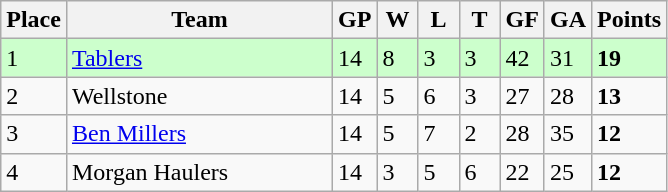<table class="wikitable">
<tr>
<th>Place</th>
<th width="170">Team</th>
<th width="20">GP</th>
<th width="20">W</th>
<th width="20">L</th>
<th width="20">T</th>
<th width="20">GF</th>
<th width="20">GA</th>
<th>Points</th>
</tr>
<tr bgcolor=#ccffcc>
<td>1</td>
<td><a href='#'>Tablers</a></td>
<td>14</td>
<td>8</td>
<td>3</td>
<td>3</td>
<td>42</td>
<td>31</td>
<td><strong>19</strong></td>
</tr>
<tr>
<td>2</td>
<td>Wellstone</td>
<td>14</td>
<td>5</td>
<td>6</td>
<td>3</td>
<td>27</td>
<td>28</td>
<td><strong>13</strong></td>
</tr>
<tr>
<td>3</td>
<td><a href='#'>Ben Millers</a></td>
<td>14</td>
<td>5</td>
<td>7</td>
<td>2</td>
<td>28</td>
<td>35</td>
<td><strong>12</strong></td>
</tr>
<tr>
<td>4</td>
<td>Morgan Haulers</td>
<td>14</td>
<td>3</td>
<td>5</td>
<td>6</td>
<td>22</td>
<td>25</td>
<td><strong>12</strong></td>
</tr>
</table>
